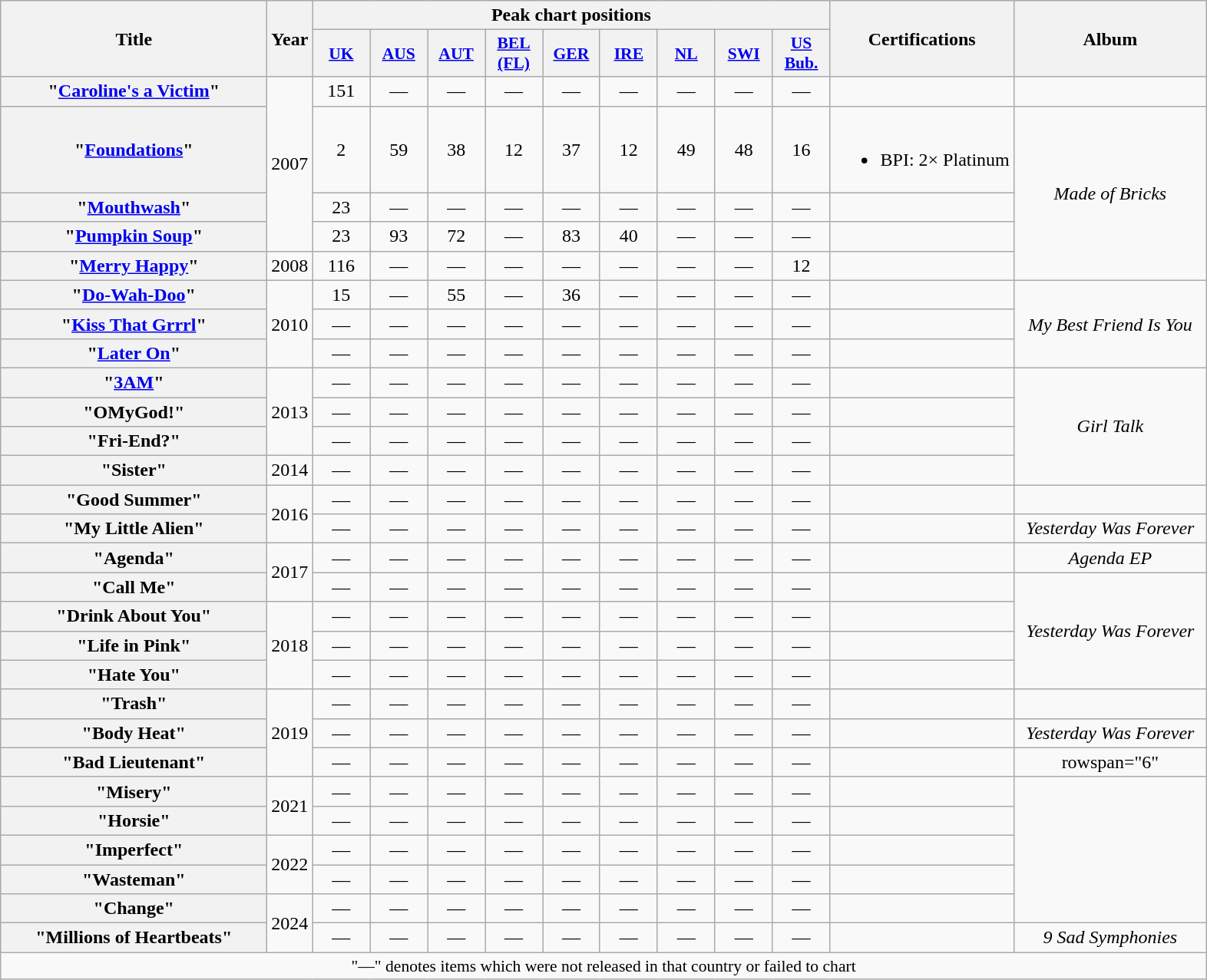<table class="wikitable plainrowheaders" style="text-align:center;">
<tr>
<th scope="col" rowspan="2" style="width:14em;">Title</th>
<th scope="col" rowspan="2">Year</th>
<th scope="col" colspan="9">Peak chart positions</th>
<th scope="col" rowspan="2">Certifications</th>
<th scope="col" rowspan="2" style="width:10em;">Album</th>
</tr>
<tr>
<th scope="col" style="width:3em;font-size:90%;"><a href='#'>UK</a><br></th>
<th scope="col" style="width:3em;font-size:90%;"><a href='#'>AUS</a><br></th>
<th scope="col" style="width:3em;font-size:90%;"><a href='#'>AUT</a><br></th>
<th scope="col" style="width:3em;font-size:90%;"><a href='#'>BEL<br>(FL)</a><br></th>
<th scope="col" style="width:3em;font-size:90%;"><a href='#'>GER</a><br></th>
<th scope="col" style="width:3em;font-size:90%;"><a href='#'>IRE</a><br></th>
<th scope="col" style="width:3em;font-size:90%;"><a href='#'>NL</a><br></th>
<th scope="col" style="width:3em;font-size:90%;"><a href='#'>SWI</a><br></th>
<th scope="col" style="width:3em;font-size:90%;"><a href='#'>US<br>Bub.</a></th>
</tr>
<tr>
<th scope="row">"<a href='#'>Caroline's a Victim</a>"</th>
<td rowspan="4">2007</td>
<td>151</td>
<td>—</td>
<td>—</td>
<td>—</td>
<td>—</td>
<td>—</td>
<td>—</td>
<td>—</td>
<td>—</td>
<td></td>
<td></td>
</tr>
<tr>
<th scope="row">"<a href='#'>Foundations</a>"</th>
<td>2</td>
<td>59</td>
<td>38</td>
<td>12</td>
<td>37</td>
<td>12</td>
<td>49</td>
<td>48</td>
<td>16</td>
<td><br><ul><li>BPI: 2× Platinum</li></ul></td>
<td rowspan="4"><em>Made of Bricks</em></td>
</tr>
<tr>
<th scope="row">"<a href='#'>Mouthwash</a>"</th>
<td>23</td>
<td>—</td>
<td>—</td>
<td>—</td>
<td>—</td>
<td>—</td>
<td>—</td>
<td>—</td>
<td>—</td>
<td></td>
</tr>
<tr>
<th scope="row">"<a href='#'>Pumpkin Soup</a>"</th>
<td>23</td>
<td>93</td>
<td>72</td>
<td>—</td>
<td>83</td>
<td>40</td>
<td>—</td>
<td>—</td>
<td>—</td>
<td></td>
</tr>
<tr>
<th scope="row">"<a href='#'>Merry Happy</a>"</th>
<td>2008</td>
<td>116</td>
<td>—</td>
<td>—</td>
<td>—</td>
<td>—</td>
<td>—</td>
<td>—</td>
<td>—</td>
<td>12</td>
<td></td>
</tr>
<tr>
<th scope="row">"<a href='#'>Do-Wah-Doo</a>"</th>
<td rowspan="3">2010</td>
<td>15</td>
<td>—</td>
<td>55</td>
<td>—</td>
<td>36</td>
<td>—</td>
<td>—</td>
<td>—</td>
<td>—</td>
<td></td>
<td rowspan="3"><em>My Best Friend Is You</em></td>
</tr>
<tr>
<th scope="row">"<a href='#'>Kiss That Grrrl</a>"</th>
<td>—</td>
<td>—</td>
<td>—</td>
<td>—</td>
<td>—</td>
<td>—</td>
<td>—</td>
<td>—</td>
<td>—</td>
<td></td>
</tr>
<tr>
<th scope="row">"<a href='#'>Later On</a>"</th>
<td>—</td>
<td>—</td>
<td>—</td>
<td>—</td>
<td>—</td>
<td>—</td>
<td>—</td>
<td>—</td>
<td>—</td>
<td></td>
</tr>
<tr>
<th scope="row">"<a href='#'>3AM</a>"</th>
<td rowspan="3">2013</td>
<td>—</td>
<td>—</td>
<td>—</td>
<td>—</td>
<td>—</td>
<td>—</td>
<td>—</td>
<td>—</td>
<td>—</td>
<td></td>
<td rowspan="4"><em>Girl Talk</em></td>
</tr>
<tr>
<th scope="row">"OMyGod!"</th>
<td>—</td>
<td>—</td>
<td>—</td>
<td>—</td>
<td>—</td>
<td>—</td>
<td>—</td>
<td>—</td>
<td>—</td>
<td></td>
</tr>
<tr>
<th scope="row">"Fri-End?"</th>
<td>—</td>
<td>—</td>
<td>—</td>
<td>—</td>
<td>—</td>
<td>—</td>
<td>—</td>
<td>—</td>
<td>—</td>
<td></td>
</tr>
<tr>
<th scope="row">"Sister"</th>
<td>2014</td>
<td>—</td>
<td>—</td>
<td>—</td>
<td>—</td>
<td>—</td>
<td>—</td>
<td>—</td>
<td>—</td>
<td>—</td>
<td></td>
</tr>
<tr>
<th scope="row">"Good Summer"</th>
<td rowspan="2">2016</td>
<td>—</td>
<td>—</td>
<td>—</td>
<td>—</td>
<td>—</td>
<td>—</td>
<td>—</td>
<td>—</td>
<td>—</td>
<td></td>
<td></td>
</tr>
<tr>
<th scope="row">"My Little Alien"</th>
<td>—</td>
<td>—</td>
<td>—</td>
<td>—</td>
<td>—</td>
<td>—</td>
<td>—</td>
<td>—</td>
<td>—</td>
<td></td>
<td><em>Yesterday Was Forever</em></td>
</tr>
<tr>
<th scope="row">"Agenda"</th>
<td rowspan="2">2017</td>
<td>—</td>
<td>—</td>
<td>—</td>
<td>—</td>
<td>—</td>
<td>—</td>
<td>—</td>
<td>—</td>
<td>—</td>
<td></td>
<td><em>Agenda EP</em></td>
</tr>
<tr>
<th scope="row">"Call Me"</th>
<td>—</td>
<td>—</td>
<td>—</td>
<td>—</td>
<td>—</td>
<td>—</td>
<td>—</td>
<td>—</td>
<td>—</td>
<td></td>
<td rowspan=4><em>Yesterday Was Forever</em></td>
</tr>
<tr>
<th scope="row">"Drink About You"</th>
<td rowspan="3">2018</td>
<td>—</td>
<td>—</td>
<td>—</td>
<td>—</td>
<td>—</td>
<td>—</td>
<td>—</td>
<td>—</td>
<td>—</td>
<td></td>
</tr>
<tr>
<th scope="row">"Life in Pink"</th>
<td>—</td>
<td>—</td>
<td>—</td>
<td>—</td>
<td>—</td>
<td>—</td>
<td>—</td>
<td>—</td>
<td>—</td>
<td></td>
</tr>
<tr>
<th scope="row">"Hate You"</th>
<td>—</td>
<td>—</td>
<td>—</td>
<td>—</td>
<td>—</td>
<td>—</td>
<td>—</td>
<td>—</td>
<td>—</td>
<td></td>
</tr>
<tr>
<th scope="row">"Trash"</th>
<td rowspan=3>2019</td>
<td>—</td>
<td>—</td>
<td>—</td>
<td>—</td>
<td>—</td>
<td>—</td>
<td>—</td>
<td>—</td>
<td>—</td>
<td></td>
<td></td>
</tr>
<tr>
<th scope="row">"Body Heat"</th>
<td>—</td>
<td>—</td>
<td>—</td>
<td>—</td>
<td>—</td>
<td>—</td>
<td>—</td>
<td>—</td>
<td>—</td>
<td></td>
<td><em>Yesterday Was Forever</em></td>
</tr>
<tr>
<th scope="row">"Bad Lieutenant"</th>
<td>—</td>
<td>—</td>
<td>—</td>
<td>—</td>
<td>—</td>
<td>—</td>
<td>—</td>
<td>—</td>
<td>—</td>
<td></td>
<td>rowspan="6" </td>
</tr>
<tr>
<th scope="row">"Misery"</th>
<td rowspan=2>2021</td>
<td>—</td>
<td>—</td>
<td>—</td>
<td>—</td>
<td>—</td>
<td>—</td>
<td>—</td>
<td>—</td>
<td>—</td>
<td></td>
</tr>
<tr>
<th scope="row">"Horsie"</th>
<td>—</td>
<td>—</td>
<td>—</td>
<td>—</td>
<td>—</td>
<td>—</td>
<td>—</td>
<td>—</td>
<td>—</td>
<td></td>
</tr>
<tr>
<th scope="row">"Imperfect"</th>
<td rowspan=2>2022</td>
<td>—</td>
<td>—</td>
<td>—</td>
<td>—</td>
<td>—</td>
<td>—</td>
<td>—</td>
<td>—</td>
<td>—</td>
<td></td>
</tr>
<tr>
<th scope="row">"Wasteman"</th>
<td>—</td>
<td>—</td>
<td>—</td>
<td>—</td>
<td>—</td>
<td>—</td>
<td>—</td>
<td>—</td>
<td>—</td>
<td></td>
</tr>
<tr>
<th scope="row">"Change"</th>
<td rowspan="2">2024</td>
<td>—</td>
<td>—</td>
<td>—</td>
<td>—</td>
<td>—</td>
<td>—</td>
<td>—</td>
<td>—</td>
<td>—</td>
<td></td>
</tr>
<tr>
<th scope="row">"Millions of Heartbeats"</th>
<td>—</td>
<td>—</td>
<td>—</td>
<td>—</td>
<td>—</td>
<td>—</td>
<td>—</td>
<td>—</td>
<td>—</td>
<td></td>
<td><em>9 Sad Symphonies</em></td>
</tr>
<tr>
<td colspan="14" style="font-size:90%">"—" denotes items which were not released in that country or failed to chart</td>
</tr>
</table>
